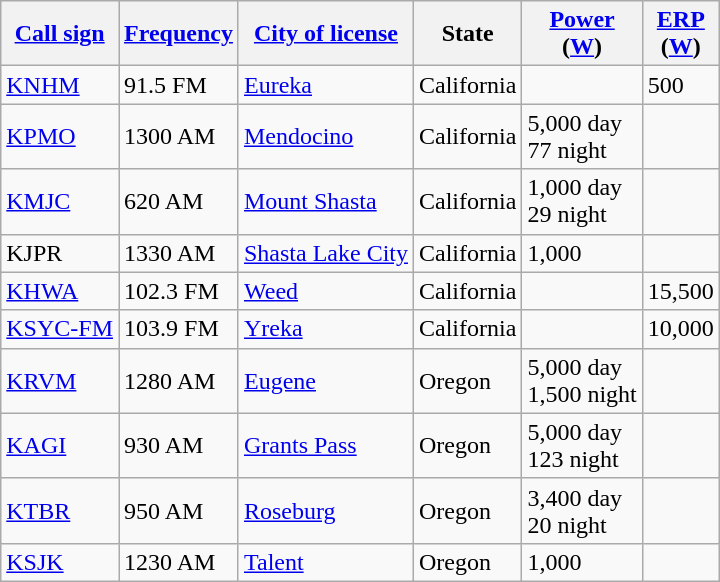<table class="wikitable sortable">
<tr>
<th><a href='#'>Call sign</a></th>
<th data-sort-type="number"><a href='#'>Frequency</a></th>
<th><a href='#'>City of license</a></th>
<th>State</th>
<th data-sort-type="number"><a href='#'>Power</a><br>(<a href='#'>W</a>)</th>
<th data-sort-type="number"><a href='#'>ERP</a><br>(<a href='#'>W</a>)</th>
</tr>
<tr>
<td><a href='#'>KNHM</a></td>
<td>91.5 FM</td>
<td><a href='#'>Eureka</a></td>
<td>California</td>
<td></td>
<td>500</td>
</tr>
<tr>
<td><a href='#'>KPMO</a></td>
<td>1300 AM</td>
<td><a href='#'>Mendocino</a></td>
<td>California</td>
<td>5,000 day<br>77 night</td>
<td></td>
</tr>
<tr>
<td><a href='#'>KMJC</a></td>
<td>620 AM</td>
<td><a href='#'>Mount Shasta</a></td>
<td>California</td>
<td>1,000 day<br>29 night</td>
<td></td>
</tr>
<tr>
<td>KJPR</td>
<td>1330 AM</td>
<td><a href='#'>Shasta Lake City</a></td>
<td>California</td>
<td>1,000</td>
<td></td>
</tr>
<tr>
<td><a href='#'>KHWA</a></td>
<td>102.3 FM</td>
<td><a href='#'>Weed</a></td>
<td>California</td>
<td></td>
<td>15,500</td>
</tr>
<tr>
<td><a href='#'>KSYC-FM</a></td>
<td>103.9 FM</td>
<td><a href='#'>Yreka</a></td>
<td>California</td>
<td></td>
<td>10,000</td>
</tr>
<tr>
<td><a href='#'>KRVM</a></td>
<td>1280 AM</td>
<td><a href='#'>Eugene</a></td>
<td>Oregon</td>
<td>5,000 day<br>1,500 night</td>
<td></td>
</tr>
<tr>
<td><a href='#'>KAGI</a></td>
<td>930 AM</td>
<td><a href='#'>Grants Pass</a></td>
<td>Oregon</td>
<td>5,000 day<br>123 night</td>
<td></td>
</tr>
<tr>
<td><a href='#'>KTBR</a></td>
<td>950 AM</td>
<td><a href='#'>Roseburg</a></td>
<td>Oregon</td>
<td>3,400 day<br>20 night</td>
<td></td>
</tr>
<tr>
<td><a href='#'>KSJK</a></td>
<td>1230 AM</td>
<td><a href='#'>Talent</a></td>
<td>Oregon</td>
<td>1,000</td>
<td></td>
</tr>
</table>
